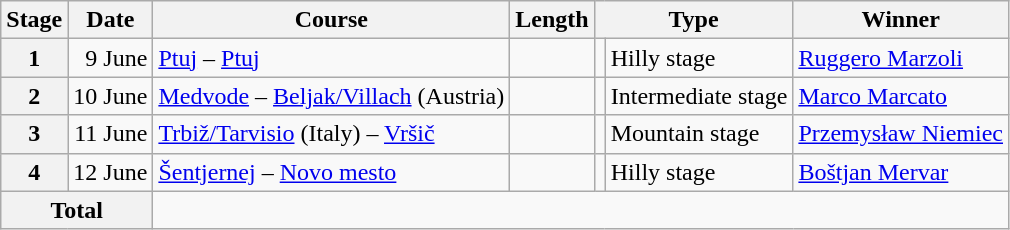<table class="wikitable">
<tr>
<th>Stage</th>
<th>Date</th>
<th>Course</th>
<th>Length</th>
<th colspan="2">Type</th>
<th>Winner</th>
</tr>
<tr>
<th style="text-align:center">1</th>
<td align=right>9 June</td>
<td><a href='#'>Ptuj</a> – <a href='#'>Ptuj</a></td>
<td style="text-align:center;"></td>
<td></td>
<td>Hilly stage</td>
<td> <a href='#'>Ruggero Marzoli</a></td>
</tr>
<tr>
<th style="text-align:center">2</th>
<td align=right>10 June</td>
<td><a href='#'>Medvode</a> – <a href='#'>Beljak/Villach</a> (Austria)</td>
<td style="text-align:center;"></td>
<td></td>
<td>Intermediate stage</td>
<td> <a href='#'>Marco Marcato</a></td>
</tr>
<tr>
<th style="text-align:center">3</th>
<td align=right>11 June</td>
<td><a href='#'>Trbiž/Tarvisio</a> (Italy) – <a href='#'>Vršič</a></td>
<td style="text-align:center;"></td>
<td></td>
<td>Mountain stage</td>
<td> <a href='#'>Przemysław Niemiec</a></td>
</tr>
<tr>
<th style="text-align:center">4</th>
<td align=right>12 June</td>
<td><a href='#'>Šentjernej</a> – <a href='#'>Novo mesto</a></td>
<td style="text-align:center;"></td>
<td></td>
<td>Hilly stage</td>
<td> <a href='#'>Boštjan Mervar</a></td>
</tr>
<tr>
<th colspan="2">Total</th>
<td colspan="5" style="text-align:center;"></td>
</tr>
</table>
